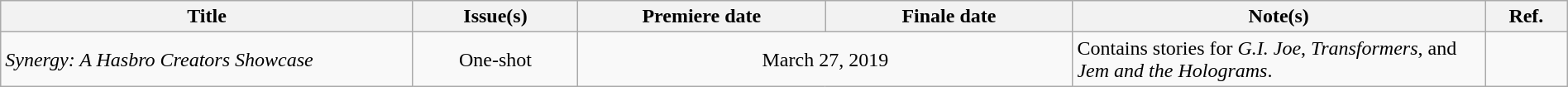<table class="wikitable" width="100%">
<tr>
<th scope="col" width="25%">Title</th>
<th scope="col" width="10%">Issue(s)</th>
<th scope="col" width="15%">Premiere date</th>
<th scope="col" width="15%">Finale date</th>
<th scope="col" width="25%">Note(s)</th>
<th scope="col" width="5%">Ref.</th>
</tr>
<tr>
<td><em>Synergy: A Hasbro Creators Showcase</em></td>
<td style="text-align: center;">One-shot</td>
<td style="text-align: center;" colspan="2">March 27, 2019</td>
<td>Contains stories for <em>G.I. Joe</em>, <em>Transformers</em>, and <em>Jem and the Holograms</em>.</td>
<td></td>
</tr>
</table>
